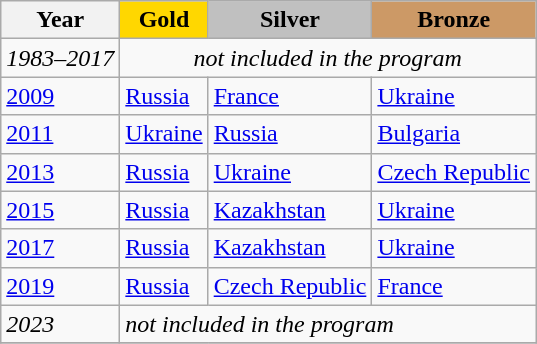<table class="wikitable">
<tr>
<th>Year</th>
<td align=center bgcolor=gold><strong>Gold</strong></td>
<td align=center bgcolor=silver><strong>Silver</strong></td>
<td align=center bgcolor=cc9966><strong>Bronze</strong></td>
</tr>
<tr>
<td><em>1983–2017</em></td>
<td colspan=3 align=center><em>not included in the program</em></td>
</tr>
<tr>
<td><a href='#'>2009</a></td>
<td> <a href='#'>Russia</a></td>
<td> <a href='#'>France</a></td>
<td> <a href='#'>Ukraine</a></td>
</tr>
<tr>
<td><a href='#'>2011</a></td>
<td> <a href='#'>Ukraine</a></td>
<td> <a href='#'>Russia</a></td>
<td> <a href='#'>Bulgaria</a></td>
</tr>
<tr>
<td><a href='#'>2013</a></td>
<td> <a href='#'>Russia</a></td>
<td> <a href='#'>Ukraine</a></td>
<td> <a href='#'>Czech Republic</a></td>
</tr>
<tr>
<td><a href='#'>2015</a></td>
<td> <a href='#'>Russia</a></td>
<td> <a href='#'>Kazakhstan</a></td>
<td> <a href='#'>Ukraine</a></td>
</tr>
<tr>
<td><a href='#'>2017</a></td>
<td> <a href='#'>Russia</a></td>
<td> <a href='#'>Kazakhstan</a></td>
<td> <a href='#'>Ukraine</a></td>
</tr>
<tr>
<td><a href='#'>2019</a></td>
<td> <a href='#'>Russia</a></td>
<td> <a href='#'>Czech Republic</a></td>
<td> <a href='#'>France</a></td>
</tr>
<tr>
<td><em>2023</em></td>
<td colspan="3"><em>not included in the program</em></td>
</tr>
<tr>
</tr>
</table>
